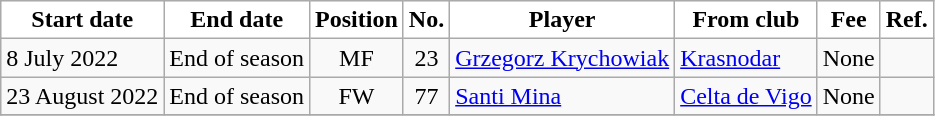<table class="wikitable sortable">
<tr>
<th style="background:white; color:black;"><strong>Start date</strong></th>
<th style="background:white; color:black;"><strong>End date</strong></th>
<th style="background:white; color:black;"><strong>Position</strong></th>
<th style="background:white; color:black;"><strong>No.</strong></th>
<th style="background:white; color:black;"><strong>Player</strong></th>
<th style="background:white; color:black;"><strong>From club</strong></th>
<th style="background:white; color:black;"><strong>Fee</strong></th>
<th style="background:white; color:black;"><strong>Ref.</strong></th>
</tr>
<tr>
<td>8 July 2022</td>
<td>End of season</td>
<td style="text-align:center;">MF</td>
<td style="text-align:center;">23</td>
<td style="text-align:left;"> <a href='#'>Grzegorz Krychowiak</a></td>
<td style="text-align:left;"> <a href='#'>Krasnodar</a></td>
<td>None</td>
<td></td>
</tr>
<tr>
<td>23 August 2022</td>
<td>End of season</td>
<td style="text-align:center;">FW</td>
<td style="text-align:center;">77</td>
<td style="text-align:left;"> <a href='#'>Santi Mina</a></td>
<td style="text-align:left;"> <a href='#'>Celta de Vigo</a></td>
<td>None</td>
<td></td>
</tr>
<tr>
</tr>
</table>
